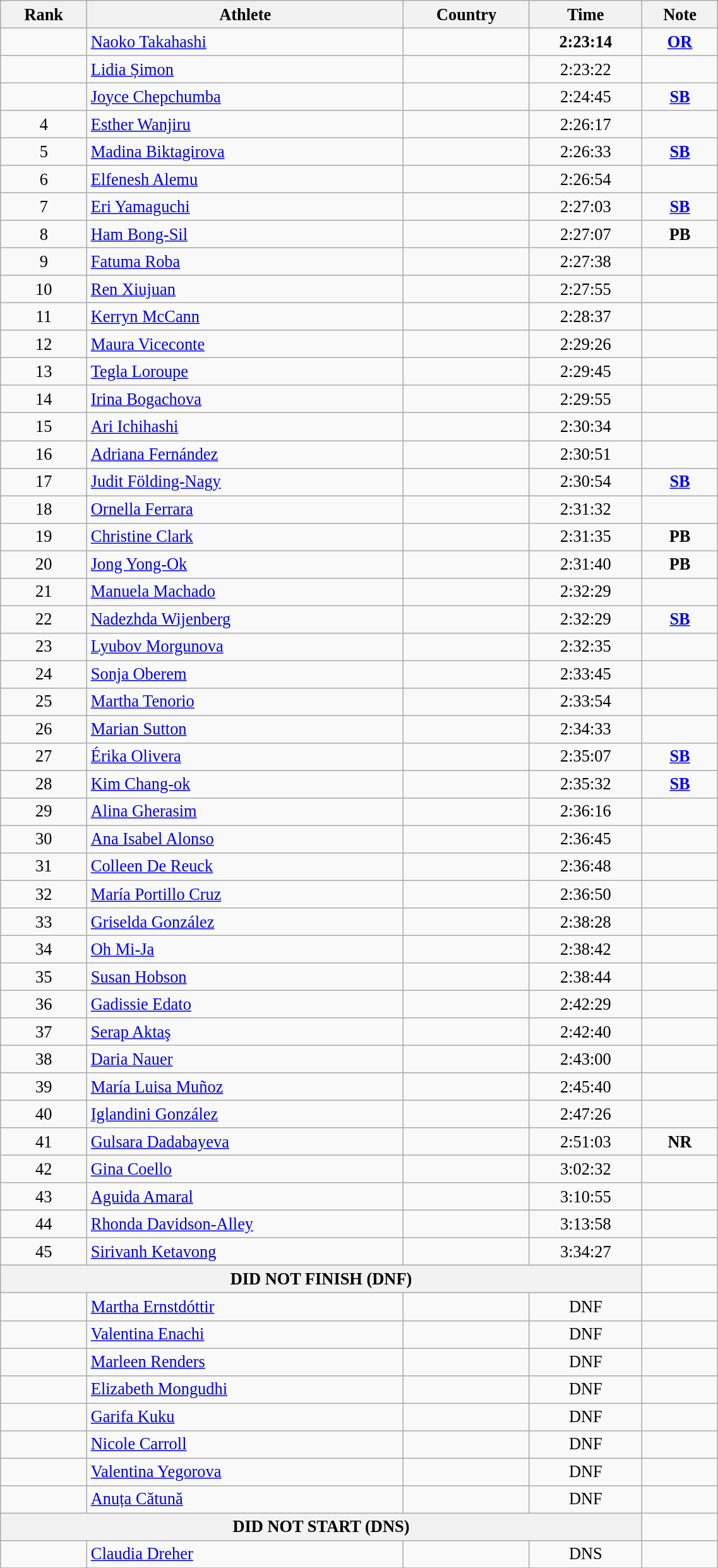<table class="wikitable sortable" style=" text-align:center; font-size:110%;" width="60%">
<tr>
<th>Rank</th>
<th>Athlete</th>
<th>Country</th>
<th>Time</th>
<th>Note</th>
</tr>
<tr>
<td></td>
<td align=left><a href='#'>Naoko Takahashi</a></td>
<td></td>
<td><strong>2:23:14</strong></td>
<td><strong><a href='#'>OR</a></strong></td>
</tr>
<tr>
<td></td>
<td align=left><a href='#'>Lidia Șimon</a></td>
<td></td>
<td>2:23:22</td>
<td></td>
</tr>
<tr>
<td></td>
<td align=left><a href='#'>Joyce Chepchumba</a></td>
<td></td>
<td>2:24:45</td>
<td><strong><a href='#'>SB</a></strong></td>
</tr>
<tr>
<td>4</td>
<td align="left"><a href='#'>Esther Wanjiru</a></td>
<td></td>
<td>2:26:17</td>
<td></td>
</tr>
<tr>
<td>5</td>
<td align="left"><a href='#'>Madina Biktagirova</a></td>
<td></td>
<td>2:26:33</td>
<td><strong><a href='#'>SB</a></strong></td>
</tr>
<tr>
<td>6</td>
<td align="left"><a href='#'>Elfenesh Alemu</a></td>
<td></td>
<td>2:26:54</td>
<td></td>
</tr>
<tr>
<td>7</td>
<td align=left><a href='#'>Eri Yamaguchi</a></td>
<td></td>
<td>2:27:03</td>
<td><strong><a href='#'>SB</a></strong></td>
</tr>
<tr>
<td>8</td>
<td align=left><a href='#'>Ham Bong-Sil</a></td>
<td></td>
<td>2:27:07</td>
<td><strong>PB</strong></td>
</tr>
<tr>
<td>9</td>
<td align=left><a href='#'>Fatuma Roba</a></td>
<td></td>
<td>2:27:38</td>
<td></td>
</tr>
<tr>
<td>10</td>
<td align=left><a href='#'>Ren Xiujuan</a></td>
<td></td>
<td>2:27:55</td>
<td></td>
</tr>
<tr>
<td>11</td>
<td align=left><a href='#'>Kerryn McCann</a></td>
<td></td>
<td>2:28:37</td>
<td></td>
</tr>
<tr>
<td>12</td>
<td align=left><a href='#'>Maura Viceconte</a></td>
<td></td>
<td>2:29:26</td>
<td></td>
</tr>
<tr>
<td>13</td>
<td align=left><a href='#'>Tegla Loroupe</a></td>
<td></td>
<td>2:29:45</td>
<td></td>
</tr>
<tr>
<td>14</td>
<td align=left><a href='#'>Irina Bogachova</a></td>
<td></td>
<td>2:29:55</td>
<td></td>
</tr>
<tr>
<td>15</td>
<td align="left"><a href='#'>Ari Ichihashi</a></td>
<td></td>
<td>2:30:34</td>
<td></td>
</tr>
<tr>
<td>16</td>
<td align=left><a href='#'>Adriana Fernández</a></td>
<td></td>
<td>2:30:51</td>
<td></td>
</tr>
<tr>
<td>17</td>
<td align=left><a href='#'>Judit Földing-Nagy</a></td>
<td></td>
<td>2:30:54</td>
<td><strong><a href='#'>SB</a></strong></td>
</tr>
<tr>
<td>18</td>
<td align=left><a href='#'>Ornella Ferrara</a></td>
<td></td>
<td>2:31:32</td>
<td></td>
</tr>
<tr>
<td>19</td>
<td align=left><a href='#'>Christine Clark</a></td>
<td></td>
<td>2:31:35</td>
<td><strong>PB</strong></td>
</tr>
<tr>
<td>20</td>
<td align=left><a href='#'>Jong Yong-Ok</a></td>
<td></td>
<td>2:31:40</td>
<td><strong>PB</strong></td>
</tr>
<tr>
<td>21</td>
<td align=left><a href='#'>Manuela Machado</a></td>
<td></td>
<td>2:32:29</td>
<td></td>
</tr>
<tr>
<td>22</td>
<td align=left><a href='#'>Nadezhda Wijenberg</a></td>
<td></td>
<td>2:32:29</td>
<td><strong><a href='#'>SB</a></strong></td>
</tr>
<tr>
<td>23</td>
<td align="left"><a href='#'>Lyubov Morgunova</a></td>
<td></td>
<td>2:32:35</td>
<td></td>
</tr>
<tr>
<td>24</td>
<td align=left><a href='#'>Sonja Oberem</a></td>
<td></td>
<td>2:33:45</td>
<td></td>
</tr>
<tr>
<td>25</td>
<td align="left"><a href='#'>Martha Tenorio</a></td>
<td></td>
<td>2:33:54</td>
<td></td>
</tr>
<tr>
<td>26</td>
<td align="left"><a href='#'>Marian Sutton</a></td>
<td></td>
<td>2:34:33</td>
<td></td>
</tr>
<tr>
<td>27</td>
<td align=left><a href='#'>Érika Olivera</a></td>
<td></td>
<td>2:35:07</td>
<td><strong><a href='#'>SB</a></strong></td>
</tr>
<tr>
<td>28</td>
<td align=left><a href='#'>Kim Chang-ok</a></td>
<td></td>
<td>2:35:32</td>
<td><strong><a href='#'>SB</a></strong></td>
</tr>
<tr>
<td>29</td>
<td align=left><a href='#'>Alina Gherasim</a></td>
<td></td>
<td>2:36:16</td>
<td></td>
</tr>
<tr>
<td>30</td>
<td align=left><a href='#'>Ana Isabel Alonso</a></td>
<td></td>
<td>2:36:45</td>
<td></td>
</tr>
<tr>
<td>31</td>
<td align=left><a href='#'>Colleen De Reuck</a></td>
<td></td>
<td>2:36:48</td>
<td></td>
</tr>
<tr>
<td>32</td>
<td align=left><a href='#'>María Portillo Cruz</a></td>
<td></td>
<td>2:36:50</td>
<td></td>
</tr>
<tr>
<td>33</td>
<td align=left><a href='#'>Griselda González</a></td>
<td></td>
<td>2:38:28</td>
<td></td>
</tr>
<tr>
<td>34</td>
<td align=left><a href='#'>Oh Mi-Ja</a></td>
<td></td>
<td>2:38:42</td>
<td></td>
</tr>
<tr>
<td>35</td>
<td align=left><a href='#'>Susan Hobson</a></td>
<td></td>
<td>2:38:44</td>
<td></td>
</tr>
<tr>
<td>36</td>
<td align=left><a href='#'>Gadissie Edato</a></td>
<td></td>
<td>2:42:29</td>
<td></td>
</tr>
<tr>
<td>37</td>
<td align=left><a href='#'>Serap Aktaş</a></td>
<td></td>
<td>2:42:40</td>
<td></td>
</tr>
<tr>
<td>38</td>
<td align=left><a href='#'>Daria Nauer</a></td>
<td></td>
<td>2:43:00</td>
<td></td>
</tr>
<tr>
<td>39</td>
<td align=left><a href='#'>María Luisa Muñoz</a></td>
<td></td>
<td>2:45:40</td>
<td></td>
</tr>
<tr>
<td>40</td>
<td align=left><a href='#'>Iglandini González</a></td>
<td></td>
<td>2:47:26</td>
<td></td>
</tr>
<tr>
<td>41</td>
<td align=left><a href='#'>Gulsara Dadabayeva</a></td>
<td></td>
<td>2:51:03</td>
<td><strong>NR</strong></td>
</tr>
<tr>
<td>42</td>
<td align=left><a href='#'>Gina Coello</a></td>
<td></td>
<td>3:02:32</td>
<td></td>
</tr>
<tr>
<td>43</td>
<td align=left><a href='#'>Aguida Amaral</a></td>
<td></td>
<td>3:10:55</td>
<td></td>
</tr>
<tr>
<td>44</td>
<td align=left><a href='#'>Rhonda Davidson-Alley</a></td>
<td></td>
<td>3:13:58</td>
<td></td>
</tr>
<tr>
<td>45</td>
<td align=left><a href='#'>Sirivanh Ketavong</a></td>
<td></td>
<td>3:34:27</td>
<td></td>
</tr>
<tr>
<th colspan="4">DID NOT FINISH (DNF)</th>
</tr>
<tr>
<td></td>
<td align=left><a href='#'>Martha Ernstdóttir</a></td>
<td></td>
<td>DNF</td>
<td></td>
</tr>
<tr>
<td></td>
<td align=left><a href='#'>Valentina Enachi</a></td>
<td></td>
<td>DNF</td>
<td></td>
</tr>
<tr>
<td></td>
<td align=left><a href='#'>Marleen Renders</a></td>
<td></td>
<td>DNF</td>
<td></td>
</tr>
<tr>
<td></td>
<td align=left><a href='#'>Elizabeth Mongudhi</a></td>
<td></td>
<td>DNF</td>
<td></td>
</tr>
<tr>
<td></td>
<td align=left><a href='#'>Garifa Kuku</a></td>
<td></td>
<td>DNF</td>
<td></td>
</tr>
<tr>
<td></td>
<td align=left><a href='#'>Nicole Carroll</a></td>
<td></td>
<td>DNF</td>
<td></td>
</tr>
<tr>
<td></td>
<td align=left><a href='#'>Valentina Yegorova</a></td>
<td></td>
<td>DNF</td>
<td></td>
</tr>
<tr>
<td></td>
<td align=left><a href='#'>Anuța Cătună</a></td>
<td></td>
<td>DNF</td>
<td></td>
</tr>
<tr>
<th colspan="4">DID NOT START (DNS)</th>
</tr>
<tr>
<td></td>
<td align=left><a href='#'>Claudia Dreher</a></td>
<td></td>
<td>DNS</td>
<td></td>
</tr>
<tr>
</tr>
</table>
